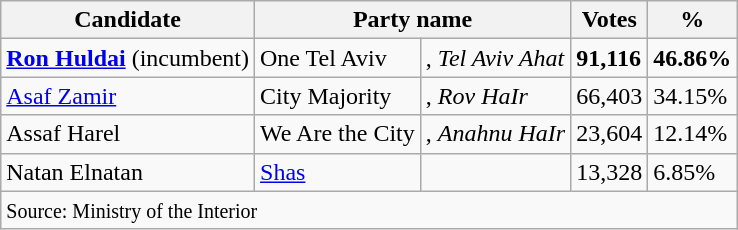<table class="wikitable sortable">
<tr>
<th>Candidate</th>
<th colspan="2">Party name</th>
<th>Votes</th>
<th>%</th>
</tr>
<tr>
<td><strong><a href='#'>Ron Huldai</a></strong> (incumbent)</td>
<td>One Tel Aviv</td>
<td>, <em>Tel Aviv Ahat</em></td>
<td><strong>91,116</strong></td>
<td><strong>46.86%</strong></td>
</tr>
<tr>
<td><a href='#'>Asaf Zamir</a></td>
<td>City Majority</td>
<td>, <em>Rov HaIr</em></td>
<td>66,403</td>
<td>34.15%</td>
</tr>
<tr>
<td>Assaf Harel</td>
<td>We Are the City</td>
<td>, <em>Anahnu HaIr</em></td>
<td>23,604</td>
<td>12.14%</td>
</tr>
<tr>
<td>Natan Elnatan</td>
<td><a href='#'>Shas</a></td>
<td></td>
<td>13,328</td>
<td>6.85%</td>
</tr>
<tr class="sortbottom">
<td colspan="5"><small>Source: Ministry of the Interior</small></td>
</tr>
</table>
